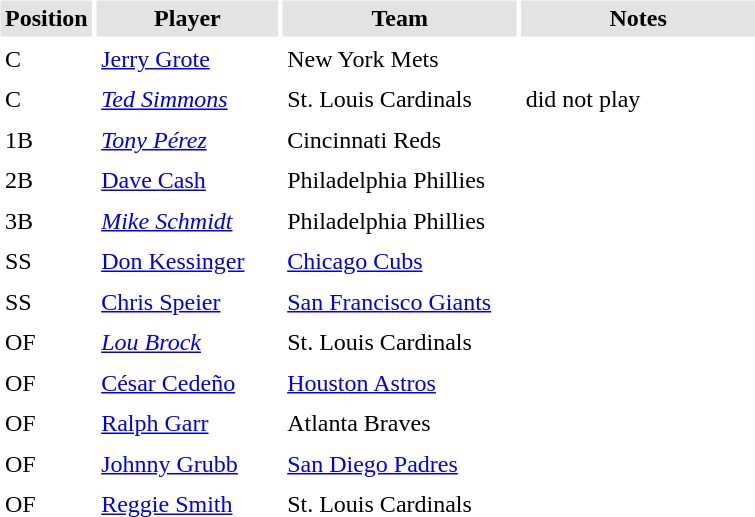<table border="0" cellspacing="3" cellpadding="3">
<tr style="background: #e3e3e3;">
<th width="50">Position</th>
<th width="115">Player</th>
<th width="150">Team</th>
<th width="150">Notes</th>
</tr>
<tr>
<td>C</td>
<td><a href='#'>Jerry Grote</a></td>
<td>New York Mets</td>
<td></td>
</tr>
<tr>
<td>C</td>
<td><em><a href='#'>Ted Simmons</a></em></td>
<td>St. Louis Cardinals</td>
<td>did not play</td>
</tr>
<tr>
<td>1B</td>
<td><em><a href='#'>Tony Pérez</a></em></td>
<td>Cincinnati Reds</td>
<td></td>
</tr>
<tr>
<td>2B</td>
<td><a href='#'>Dave Cash</a></td>
<td>Philadelphia Phillies</td>
<td></td>
</tr>
<tr>
<td>3B</td>
<td><em><a href='#'>Mike Schmidt</a></em></td>
<td>Philadelphia Phillies</td>
<td></td>
</tr>
<tr>
<td>SS</td>
<td><a href='#'>Don Kessinger</a></td>
<td><a href='#'>Chicago Cubs</a></td>
<td></td>
</tr>
<tr>
<td>SS</td>
<td><a href='#'>Chris Speier</a></td>
<td><a href='#'>San Francisco Giants</a></td>
<td></td>
</tr>
<tr>
<td>OF</td>
<td><em><a href='#'>Lou Brock</a></em></td>
<td>St. Louis Cardinals</td>
<td></td>
</tr>
<tr>
<td>OF</td>
<td><a href='#'>César Cedeño</a></td>
<td><a href='#'>Houston Astros</a></td>
<td></td>
</tr>
<tr>
<td>OF</td>
<td><a href='#'>Ralph Garr</a></td>
<td>Atlanta Braves</td>
<td></td>
</tr>
<tr>
<td>OF</td>
<td><a href='#'>Johnny Grubb</a></td>
<td><a href='#'>San Diego Padres</a></td>
<td></td>
</tr>
<tr>
<td>OF</td>
<td><a href='#'>Reggie Smith</a></td>
<td>St. Louis Cardinals</td>
<td></td>
</tr>
</table>
